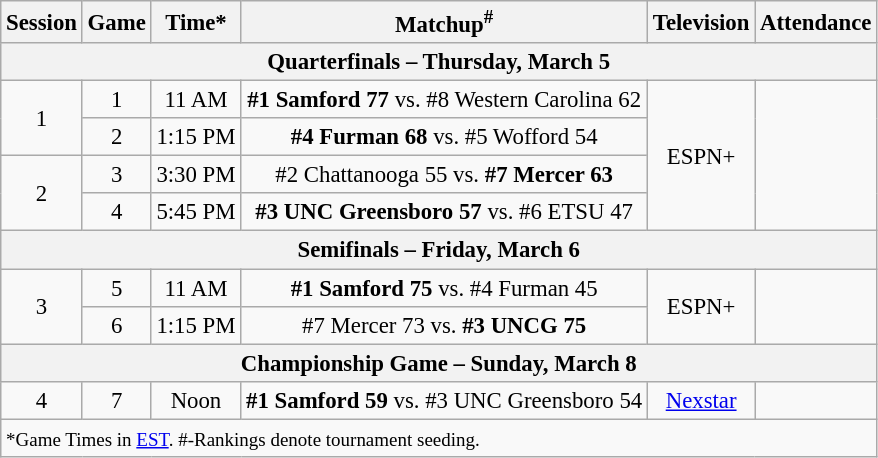<table class="wikitable" style="font-size: 95%; text-align:center;">
<tr align="center">
<th>Session</th>
<th>Game</th>
<th>Time*</th>
<th>Matchup<sup>#</sup></th>
<th>Television</th>
<th>Attendance</th>
</tr>
<tr>
<th colspan=6>Quarterfinals – Thursday, March 5</th>
</tr>
<tr>
<td rowspan=2>1</td>
<td>1</td>
<td>11 AM</td>
<td><strong>#1 Samford 77</strong> vs. #8 Western Carolina 62</td>
<td rowspan=4>ESPN+</td>
<td rowspan=4></td>
</tr>
<tr>
<td>2</td>
<td>1:15 PM</td>
<td><strong>#4 Furman 68</strong> vs. #5 Wofford 54</td>
</tr>
<tr>
<td rowspan=2>2</td>
<td>3</td>
<td>3:30 PM</td>
<td>#2 Chattanooga 55 vs. <strong>#7 Mercer 63</strong></td>
</tr>
<tr>
<td>4</td>
<td>5:45 PM</td>
<td><strong>#3 UNC Greensboro 57</strong> vs. #6 ETSU 47</td>
</tr>
<tr>
<th colspan=7>Semifinals – Friday, March 6</th>
</tr>
<tr>
<td rowspan=2>3</td>
<td>5</td>
<td>11 AM</td>
<td><strong>#1 Samford 75</strong> vs. #4 Furman 45</td>
<td rowspan=2>ESPN+</td>
<td rowspan=2></td>
</tr>
<tr>
<td>6</td>
<td>1:15 PM</td>
<td>#7 Mercer 73 vs. <strong>#3 UNCG 75</strong></td>
</tr>
<tr>
<th colspan=7>Championship Game – Sunday, March 8</th>
</tr>
<tr>
<td>4</td>
<td>7</td>
<td>Noon</td>
<td><strong>#1 Samford 59</strong> vs. #3 UNC Greensboro 54</td>
<td><a href='#'>Nexstar</a></td>
<td></td>
</tr>
<tr>
<td colspan=6 style="text-align:left;"><small>*Game Times in <a href='#'>EST</a>. #-Rankings denote tournament seeding.</small></td>
</tr>
</table>
